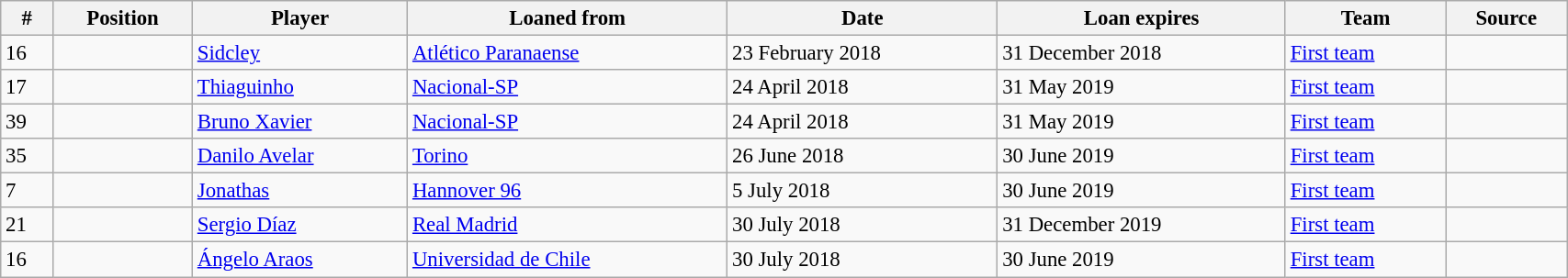<table class="wikitable sortable" style="width:90%; text-align:center; font-size:95%; text-align:left;">
<tr>
<th>#</th>
<th>Position</th>
<th>Player</th>
<th>Loaned from</th>
<th>Date</th>
<th>Loan expires</th>
<th>Team</th>
<th>Source</th>
</tr>
<tr>
<td>16</td>
<td></td>
<td> <a href='#'>Sidcley</a></td>
<td> <a href='#'>Atlético Paranaense</a></td>
<td>23 February 2018</td>
<td>31 December 2018 </td>
<td><a href='#'>First team</a></td>
<td></td>
</tr>
<tr>
<td>17</td>
<td></td>
<td> <a href='#'>Thiaguinho</a></td>
<td> <a href='#'>Nacional-SP</a></td>
<td>24 April 2018</td>
<td>31 May 2019</td>
<td><a href='#'>First team</a></td>
<td></td>
</tr>
<tr>
<td>39</td>
<td></td>
<td> <a href='#'>Bruno Xavier</a></td>
<td> <a href='#'>Nacional-SP</a></td>
<td>24 April 2018</td>
<td>31 May 2019 </td>
<td><a href='#'>First team</a></td>
<td></td>
</tr>
<tr>
<td>35</td>
<td></td>
<td> <a href='#'>Danilo Avelar</a></td>
<td> <a href='#'>Torino</a></td>
<td>26 June 2018</td>
<td>30 June 2019</td>
<td><a href='#'>First team</a></td>
<td></td>
</tr>
<tr>
<td>7</td>
<td></td>
<td> <a href='#'>Jonathas</a></td>
<td> <a href='#'>Hannover 96</a></td>
<td>5 July 2018</td>
<td>30 June 2019</td>
<td><a href='#'>First team</a></td>
<td></td>
</tr>
<tr>
<td>21</td>
<td></td>
<td> <a href='#'>Sergio Díaz</a></td>
<td> <a href='#'>Real Madrid</a></td>
<td>30 July 2018</td>
<td>31 December 2019</td>
<td><a href='#'>First team</a></td>
<td></td>
</tr>
<tr>
<td>16</td>
<td></td>
<td> <a href='#'>Ángelo Araos</a></td>
<td> <a href='#'>Universidad de Chile</a></td>
<td>30 July 2018</td>
<td>30 June 2019 </td>
<td><a href='#'>First team</a></td>
<td></td>
</tr>
</table>
